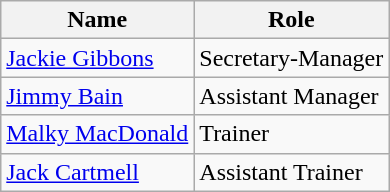<table class="wikitable">
<tr>
<th>Name</th>
<th>Role</th>
</tr>
<tr>
<td> <a href='#'>Jackie Gibbons</a></td>
<td>Secretary-Manager</td>
</tr>
<tr>
<td> <a href='#'>Jimmy Bain</a></td>
<td>Assistant Manager</td>
</tr>
<tr>
<td> <a href='#'>Malky MacDonald</a></td>
<td>Trainer</td>
</tr>
<tr>
<td> <a href='#'>Jack Cartmell</a></td>
<td>Assistant Trainer</td>
</tr>
</table>
